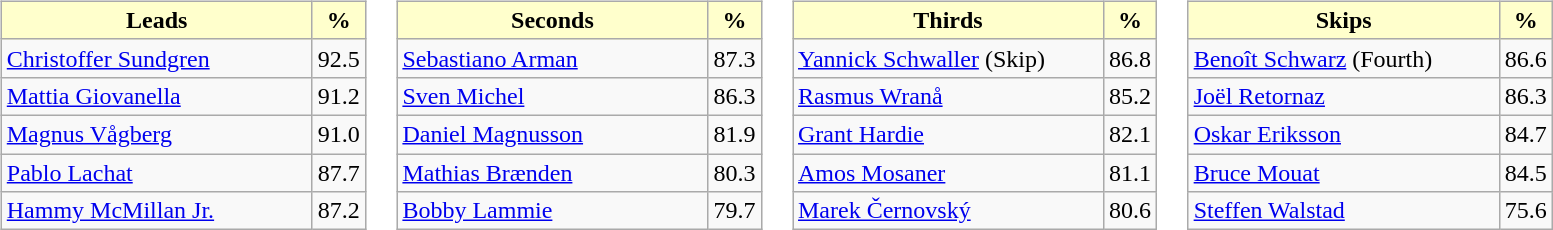<table>
<tr>
<td valign=top><br><table class="wikitable">
<tr>
<th style="background:#ffc; width:200px;">Leads</th>
<th style="background:#ffc;">%</th>
</tr>
<tr>
<td> <a href='#'>Christoffer Sundgren</a></td>
<td>92.5</td>
</tr>
<tr>
<td> <a href='#'>Mattia Giovanella</a></td>
<td>91.2</td>
</tr>
<tr>
<td> <a href='#'>Magnus Vågberg</a></td>
<td>91.0</td>
</tr>
<tr>
<td> <a href='#'>Pablo Lachat</a></td>
<td>87.7</td>
</tr>
<tr>
<td> <a href='#'>Hammy McMillan Jr.</a></td>
<td>87.2</td>
</tr>
</table>
</td>
<td valign=top><br><table class="wikitable">
<tr>
<th style="background:#ffc; width:200px;">Seconds</th>
<th style="background:#ffc;">%</th>
</tr>
<tr>
<td> <a href='#'>Sebastiano Arman</a></td>
<td>87.3</td>
</tr>
<tr>
<td> <a href='#'>Sven Michel</a></td>
<td>86.3</td>
</tr>
<tr>
<td> <a href='#'>Daniel Magnusson</a></td>
<td>81.9</td>
</tr>
<tr>
<td> <a href='#'>Mathias Brænden</a></td>
<td>80.3</td>
</tr>
<tr>
<td> <a href='#'>Bobby Lammie</a></td>
<td>79.7</td>
</tr>
</table>
</td>
<td valign=top><br><table class="wikitable">
<tr>
<th style="background:#ffc; width:200px;">Thirds</th>
<th style="background:#ffc;">%</th>
</tr>
<tr>
<td> <a href='#'>Yannick Schwaller</a> (Skip)</td>
<td>86.8</td>
</tr>
<tr>
<td> <a href='#'>Rasmus Wranå</a></td>
<td>85.2</td>
</tr>
<tr>
<td> <a href='#'>Grant Hardie</a></td>
<td>82.1</td>
</tr>
<tr>
<td> <a href='#'>Amos Mosaner</a></td>
<td>81.1</td>
</tr>
<tr>
<td> <a href='#'>Marek Černovský</a></td>
<td>80.6</td>
</tr>
</table>
</td>
<td valign=top><br><table class="wikitable">
<tr>
<th style="background:#ffc; width:200px;">Skips</th>
<th style="background:#ffc;">%</th>
</tr>
<tr>
<td> <a href='#'>Benoît Schwarz</a> (Fourth)</td>
<td>86.6</td>
</tr>
<tr>
<td> <a href='#'>Joël Retornaz</a></td>
<td>86.3</td>
</tr>
<tr>
<td> <a href='#'>Oskar Eriksson</a></td>
<td>84.7</td>
</tr>
<tr>
<td> <a href='#'>Bruce Mouat</a></td>
<td>84.5</td>
</tr>
<tr>
<td> <a href='#'>Steffen Walstad</a></td>
<td>75.6</td>
</tr>
</table>
</td>
</tr>
</table>
